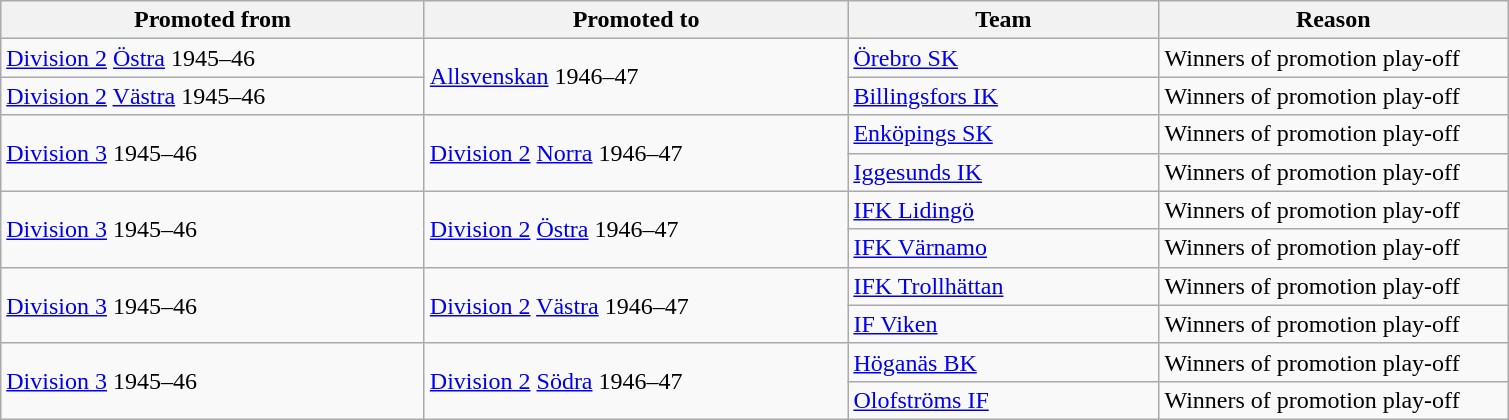<table class="wikitable" style="text-align: left;">
<tr>
<th style="width: 275px;">Promoted from</th>
<th style="width: 275px;">Promoted to</th>
<th style="width: 200px;">Team</th>
<th style="width: 225px;">Reason</th>
</tr>
<tr>
<td><a href='#'>Division 2</a> <a href='#'>Östra</a> 1945–46</td>
<td rowspan=2><a href='#'>Allsvenskan</a> 1946–47</td>
<td><a href='#'>Örebro SK</a></td>
<td>Winners of promotion play-off</td>
</tr>
<tr>
<td><a href='#'>Division 2</a> <a href='#'>Västra</a> 1945–46</td>
<td><a href='#'>Billingsfors IK</a></td>
<td>Winners of promotion play-off</td>
</tr>
<tr>
<td rowspan=2><a href='#'>Division 3</a> 1945–46</td>
<td rowspan=2><a href='#'>Division 2</a> <a href='#'>Norra</a> 1946–47</td>
<td><a href='#'>Enköpings SK</a></td>
<td>Winners of promotion play-off</td>
</tr>
<tr>
<td><a href='#'>Iggesunds IK</a></td>
<td>Winners of promotion play-off</td>
</tr>
<tr>
<td rowspan=2><a href='#'>Division 3</a> 1945–46</td>
<td rowspan=2><a href='#'>Division 2</a> <a href='#'>Östra</a> 1946–47</td>
<td><a href='#'>IFK Lidingö</a></td>
<td>Winners of promotion play-off</td>
</tr>
<tr>
<td><a href='#'>IFK Värnamo</a></td>
<td>Winners of promotion play-off</td>
</tr>
<tr>
<td rowspan=2><a href='#'>Division 3</a> 1945–46</td>
<td rowspan=2><a href='#'>Division 2</a> <a href='#'>Västra</a> 1946–47</td>
<td><a href='#'>IFK Trollhättan</a></td>
<td>Winners of promotion play-off</td>
</tr>
<tr>
<td><a href='#'>IF Viken</a></td>
<td>Winners of promotion play-off</td>
</tr>
<tr>
<td rowspan=2><a href='#'>Division 3</a> 1945–46</td>
<td rowspan=2><a href='#'>Division 2</a> <a href='#'>Södra</a> 1946–47</td>
<td><a href='#'>Höganäs BK</a></td>
<td>Winners of promotion play-off</td>
</tr>
<tr>
<td><a href='#'>Olofströms IF</a></td>
<td>Winners of promotion play-off</td>
</tr>
</table>
